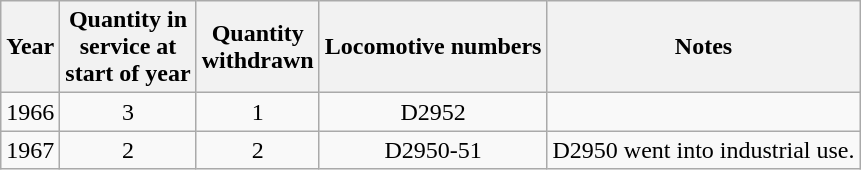<table class=wikitable style=text-align:center>
<tr>
<th>Year</th>
<th>Quantity in<br>service at<br>start of year</th>
<th>Quantity<br>withdrawn</th>
<th>Locomotive numbers</th>
<th>Notes</th>
</tr>
<tr>
<td>1966</td>
<td>3</td>
<td>1</td>
<td>D2952</td>
<td></td>
</tr>
<tr>
<td>1967</td>
<td>2</td>
<td>2</td>
<td>D2950-51</td>
<td>D2950 went into industrial use.</td>
</tr>
</table>
